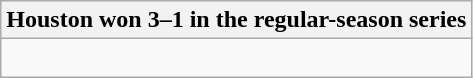<table class="wikitable collapsible collapsed">
<tr>
<th>Houston won 3–1 in the regular-season series</th>
</tr>
<tr>
<td><br>


</td>
</tr>
</table>
